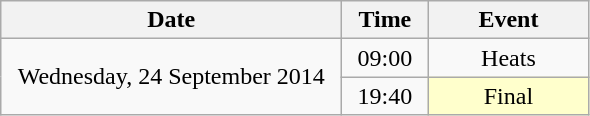<table class = "wikitable" style="text-align:center;">
<tr>
<th width=220>Date</th>
<th width=50>Time</th>
<th width=100>Event</th>
</tr>
<tr>
<td rowspan=2>Wednesday, 24 September 2014</td>
<td>09:00</td>
<td>Heats</td>
</tr>
<tr>
<td>19:40</td>
<td bgcolor=ffffcc>Final</td>
</tr>
</table>
